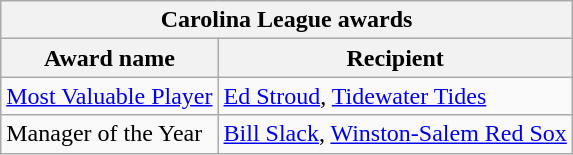<table class="wikitable">
<tr>
<th colspan="2">Carolina League awards</th>
</tr>
<tr>
<th>Award name</th>
<th>Recipient</th>
</tr>
<tr>
<td><a href='#'>Most Valuable Player</a></td>
<td><a href='#'>Ed Stroud</a>, <a href='#'>Tidewater Tides</a></td>
</tr>
<tr>
<td>Manager of the Year</td>
<td><a href='#'>Bill Slack</a>, <a href='#'>Winston-Salem Red Sox</a></td>
</tr>
</table>
